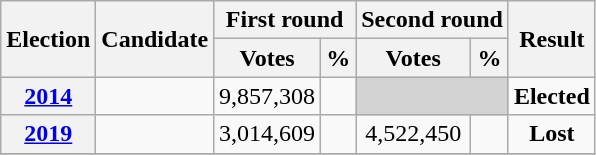<table class=wikitable style=text-align:center>
<tr>
<th rowspan="2"><strong>Election</strong></th>
<th rowspan="2">Candidate</th>
<th colspan="2" scope="col">First round</th>
<th colspan="2">Second round</th>
<th rowspan="2">Result</th>
</tr>
<tr>
<th><strong>Votes</strong></th>
<th><strong>%</strong></th>
<th><strong>Votes</strong></th>
<th><strong>%</strong></th>
</tr>
<tr>
<th><a href='#'>2014</a></th>
<td></td>
<td>9,857,308</td>
<td></td>
<td bgcolor=lightgrey colspan=2></td>
<td><strong>Elected</strong> </td>
</tr>
<tr>
<th><a href='#'>2019</a></th>
<td></td>
<td>3,014,609</td>
<td></td>
<td>4,522,450</td>
<td></td>
<td><strong>Lost</strong> </td>
</tr>
<tr>
</tr>
</table>
